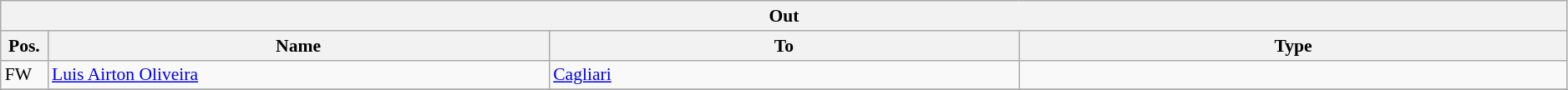<table class="wikitable" style="font-size:90%;width:99%;">
<tr>
<th colspan="4">Out</th>
</tr>
<tr>
<th width=3%>Pos.</th>
<th width=32%>Name</th>
<th width=30%>To</th>
<th width=35%>Type</th>
</tr>
<tr>
<td>FW</td>
<td><a href='#'>Luis Airton Oliveira</a></td>
<td><a href='#'>Cagliari</a></td>
<td></td>
</tr>
<tr>
</tr>
</table>
